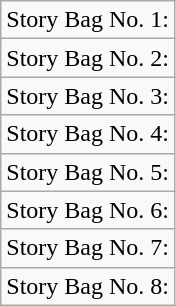<table class="wikitable">
<tr>
<td>Story Bag No. 1: </td>
</tr>
<tr>
<td>Story Bag No. 2: </td>
</tr>
<tr>
<td>Story Bag No. 3: </td>
</tr>
<tr>
<td>Story Bag No. 4: </td>
</tr>
<tr>
<td>Story Bag No. 5: </td>
</tr>
<tr>
<td>Story Bag No. 6: </td>
</tr>
<tr>
<td>Story Bag No. 7: </td>
</tr>
<tr>
<td>Story Bag No. 8: </td>
</tr>
</table>
